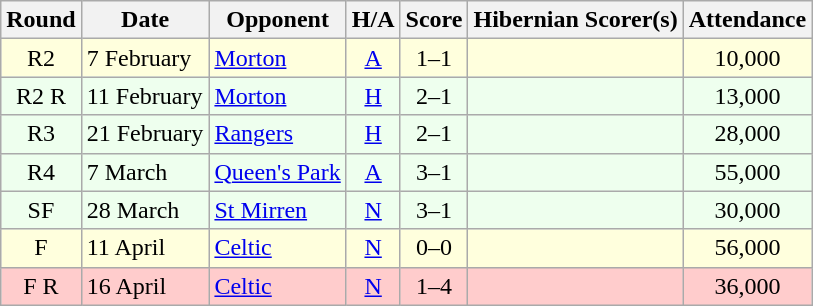<table class="wikitable" style="text-align:center">
<tr>
<th>Round</th>
<th>Date</th>
<th>Opponent</th>
<th>H/A</th>
<th>Score</th>
<th>Hibernian Scorer(s)</th>
<th>Attendance</th>
</tr>
<tr bgcolor=#FFFFDD>
<td>R2</td>
<td align=left>7 February</td>
<td align=left><a href='#'>Morton</a></td>
<td><a href='#'>A</a></td>
<td>1–1</td>
<td align=left></td>
<td>10,000</td>
</tr>
<tr bgcolor=#EEFFEE>
<td>R2 R</td>
<td align=left>11 February</td>
<td align=left><a href='#'>Morton</a></td>
<td><a href='#'>H</a></td>
<td>2–1</td>
<td align=left></td>
<td>13,000</td>
</tr>
<tr bgcolor=#EEFFEE>
<td>R3</td>
<td align=left>21 February</td>
<td align=left><a href='#'>Rangers</a></td>
<td><a href='#'>H</a></td>
<td>2–1</td>
<td align=left></td>
<td>28,000</td>
</tr>
<tr bgcolor=#EEFFEE>
<td>R4</td>
<td align=left>7 March</td>
<td align=left><a href='#'>Queen's Park</a></td>
<td><a href='#'>A</a></td>
<td>3–1</td>
<td align=left></td>
<td>55,000</td>
</tr>
<tr bgcolor=#EEFFEE>
<td>SF</td>
<td align=left>28 March</td>
<td align=left><a href='#'>St Mirren</a></td>
<td><a href='#'>N</a></td>
<td>3–1</td>
<td align=left></td>
<td>30,000</td>
</tr>
<tr bgcolor=#FFFFDD>
<td>F</td>
<td align=left>11 April</td>
<td align=left><a href='#'>Celtic</a></td>
<td><a href='#'>N</a></td>
<td>0–0</td>
<td align=left></td>
<td>56,000</td>
</tr>
<tr bgcolor=#FFCCCC>
<td>F R</td>
<td align=left>16 April</td>
<td align=left><a href='#'>Celtic</a></td>
<td><a href='#'>N</a></td>
<td>1–4</td>
<td align=left></td>
<td>36,000</td>
</tr>
</table>
